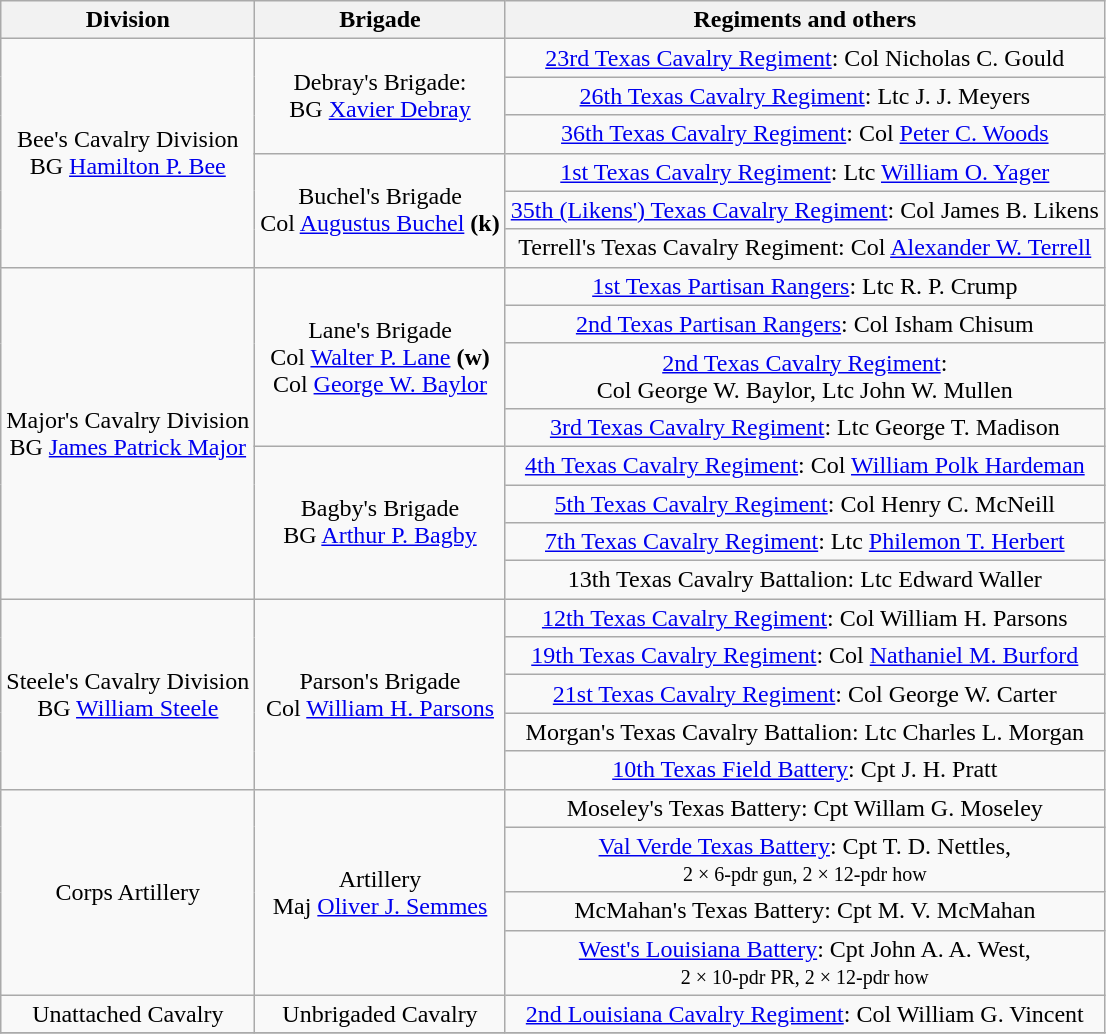<table class="wikitable" style="text-align:center; ">
<tr>
<th>Division</th>
<th>Brigade</th>
<th>Regiments and others</th>
</tr>
<tr>
<td rowspan=6>Bee's Cavalry Division<br>BG <a href='#'>Hamilton P. Bee</a></td>
<td rowspan=3>Debray's Brigade:<br> BG <a href='#'>Xavier Debray</a></td>
<td><a href='#'>23rd Texas Cavalry Regiment</a>: Col Nicholas C. Gould</td>
</tr>
<tr>
<td><a href='#'>26th Texas Cavalry Regiment</a>: Ltc J. J. Meyers</td>
</tr>
<tr>
<td><a href='#'>36th Texas Cavalry Regiment</a>: Col <a href='#'>Peter C. Woods</a></td>
</tr>
<tr>
<td rowspan=3>Buchel's Brigade<br>Col <a href='#'>Augustus Buchel</a> <strong>(k)</strong></td>
<td><a href='#'>1st Texas Cavalry Regiment</a>: Ltc <a href='#'>William O. Yager</a></td>
</tr>
<tr>
<td><a href='#'>35th (Likens') Texas Cavalry Regiment</a>: Col James B. Likens</td>
</tr>
<tr>
<td>Terrell's Texas Cavalry Regiment: Col <a href='#'>Alexander W. Terrell</a></td>
</tr>
<tr>
<td rowspan=8>Major's Cavalry Division<br>BG <a href='#'>James Patrick Major</a></td>
<td rowspan=4>Lane's Brigade<br>Col <a href='#'>Walter P. Lane</a> <strong>(w)</strong><br>Col <a href='#'>George W. Baylor</a></td>
<td><a href='#'>1st Texas Partisan Rangers</a>: Ltc R. P. Crump</td>
</tr>
<tr>
<td><a href='#'>2nd Texas Partisan Rangers</a>: Col Isham Chisum</td>
</tr>
<tr>
<td><a href='#'>2nd Texas Cavalry Regiment</a>:<br>Col George W. Baylor, Ltc John W. Mullen</td>
</tr>
<tr>
<td><a href='#'>3rd Texas Cavalry Regiment</a>: Ltc George T. Madison</td>
</tr>
<tr>
<td rowspan=4>Bagby's Brigade<br>BG <a href='#'>Arthur P. Bagby</a></td>
<td><a href='#'>4th Texas Cavalry Regiment</a>: Col <a href='#'>William Polk Hardeman</a></td>
</tr>
<tr>
<td><a href='#'>5th Texas Cavalry Regiment</a>: Col Henry C. McNeill</td>
</tr>
<tr>
<td><a href='#'>7th Texas Cavalry Regiment</a>: Ltc <a href='#'>Philemon T. Herbert</a></td>
</tr>
<tr>
<td>13th Texas Cavalry Battalion: Ltc Edward Waller</td>
</tr>
<tr>
<td rowspan=5>Steele's Cavalry Division<br>BG <a href='#'>William Steele</a></td>
<td rowspan=5>Parson's Brigade<br>Col <a href='#'>William H. Parsons</a></td>
<td><a href='#'>12th Texas Cavalry Regiment</a>: Col William H. Parsons</td>
</tr>
<tr>
<td><a href='#'>19th Texas Cavalry Regiment</a>: Col <a href='#'>Nathaniel M. Burford</a></td>
</tr>
<tr>
<td><a href='#'>21st Texas Cavalry Regiment</a>: Col George W. Carter</td>
</tr>
<tr>
<td>Morgan's Texas Cavalry Battalion: Ltc Charles L. Morgan</td>
</tr>
<tr>
<td><a href='#'>10th Texas Field Battery</a>: Cpt J. H. Pratt</td>
</tr>
<tr>
<td rowspan=4>Corps Artillery</td>
<td rowspan=4>Artillery<br>Maj <a href='#'>Oliver J. Semmes</a></td>
<td>Moseley's Texas Battery: Cpt Willam G. Moseley</td>
</tr>
<tr>
<td><a href='#'>Val Verde Texas Battery</a>: Cpt T. D. Nettles,<br><small>2 × 6-pdr gun, 2 × 12-pdr how</small></td>
</tr>
<tr>
<td>McMahan's Texas Battery: Cpt M. V. McMahan</td>
</tr>
<tr>
<td><a href='#'>West's Louisiana Battery</a>: Cpt John A. A. West,<br><small>2 × 10-pdr PR, 2 × 12-pdr how</small></td>
</tr>
<tr>
<td rowspan=1>Unattached Cavalry</td>
<td rowspan=1>Unbrigaded Cavalry</td>
<td><a href='#'>2nd Louisiana Cavalry Regiment</a>: Col William G. Vincent</td>
</tr>
<tr>
</tr>
</table>
